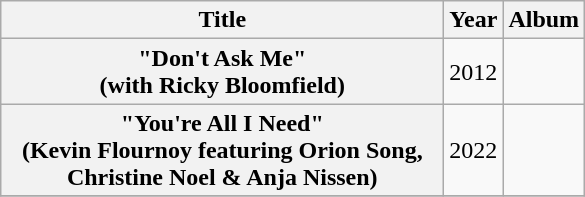<table class="wikitable plainrowheaders" style="text-align:center;">
<tr>
<th scope="col" style="width:18em;">Title</th>
<th scope="col" style="width:1em;">Year</th>
<th scope="col">Album</th>
</tr>
<tr>
<th scope="row">"Don't Ask Me"<br><span>(with Ricky Bloomfield)</span></th>
<td>2012</td>
<td></td>
</tr>
<tr>
<th scope="row">"You're All I Need"<br><span>(Kevin Flournoy featuring Orion Song, Christine Noel & Anja Nissen)</span></th>
<td>2022</td>
<td></td>
</tr>
<tr>
</tr>
</table>
